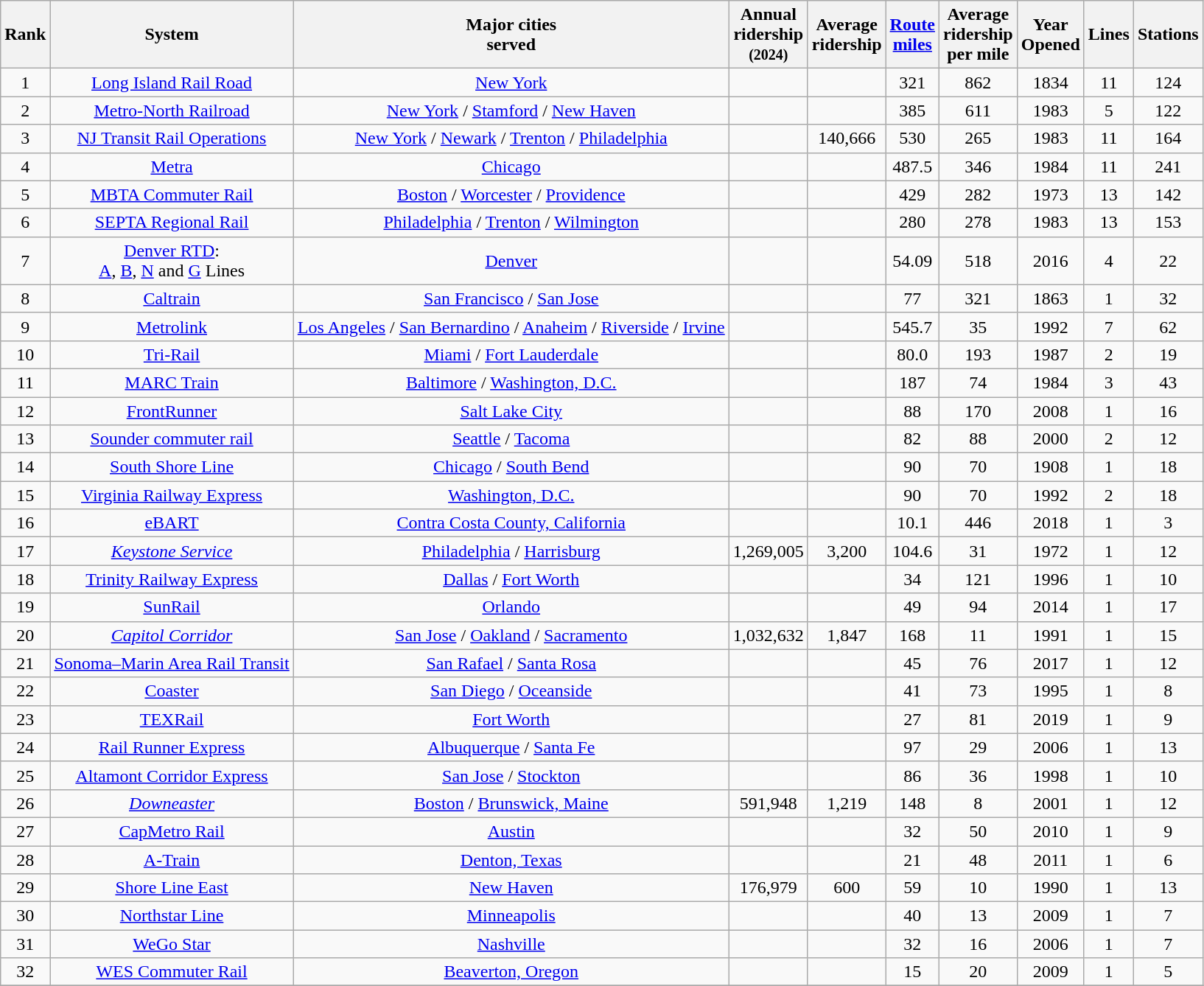<table class="wikitable sortable" style="text-align:center;">
<tr>
<th>Rank</th>
<th>System</th>
<th>Major cities<br>served</th>
<th data-sort-type="number">Annual<br>ridership<br><small>(2024)</small></th>
<th data-sort-type="number">Average<br>ridership<br></th>
<th data-sort-type="number"><a href='#'>Route<br>miles</a></th>
<th data-sort-type="number">Average<br>ridership<br>per mile<br></th>
<th data-sort-type="number">Year<br>Opened</th>
<th data-sort-type="number">Lines</th>
<th data-sort-type="number">Stations</th>
</tr>
<tr>
<td>1</td>
<td><a href='#'>Long Island Rail Road</a></td>
<td><a href='#'>New York</a></td>
<td></td>
<td></td>
<td>321</td>
<td>862</td>
<td>1834</td>
<td>11</td>
<td>124</td>
</tr>
<tr>
<td>2</td>
<td><a href='#'>Metro-North Railroad</a></td>
<td><a href='#'>New York</a> / <a href='#'>Stamford</a> / <a href='#'>New Haven</a></td>
<td></td>
<td></td>
<td>385</td>
<td>611</td>
<td>1983</td>
<td>5</td>
<td>122</td>
</tr>
<tr>
<td>3</td>
<td><a href='#'>NJ Transit Rail Operations</a></td>
<td><a href='#'>New York</a> / <a href='#'>Newark</a> / <a href='#'>Trenton</a> / <a href='#'>Philadelphia</a></td>
<td></td>
<td>140,666</td>
<td>530</td>
<td>265</td>
<td>1983</td>
<td>11</td>
<td>164</td>
</tr>
<tr>
<td>4</td>
<td><a href='#'>Metra</a></td>
<td><a href='#'>Chicago</a></td>
<td></td>
<td></td>
<td>487.5</td>
<td>346</td>
<td>1984</td>
<td>11</td>
<td>241</td>
</tr>
<tr>
<td>5</td>
<td><a href='#'>MBTA Commuter Rail</a></td>
<td><a href='#'>Boston</a> / <a href='#'>Worcester</a> / <a href='#'>Providence</a></td>
<td></td>
<td></td>
<td>429</td>
<td>282</td>
<td>1973</td>
<td>13</td>
<td>142</td>
</tr>
<tr>
<td>6</td>
<td><a href='#'>SEPTA Regional Rail</a></td>
<td><a href='#'>Philadelphia</a> / <a href='#'>Trenton</a> / <a href='#'>Wilmington</a></td>
<td></td>
<td></td>
<td>280</td>
<td>278</td>
<td>1983</td>
<td>13</td>
<td>153</td>
</tr>
<tr>
<td>7</td>
<td><a href='#'>Denver RTD</a>: <br><a href='#'>A</a>, <a href='#'>B</a>, <a href='#'>N</a> and <a href='#'>G</a> Lines</td>
<td><a href='#'>Denver</a></td>
<td></td>
<td></td>
<td>54.09</td>
<td>518</td>
<td>2016</td>
<td>4</td>
<td>22</td>
</tr>
<tr>
<td>8</td>
<td><a href='#'>Caltrain</a></td>
<td><a href='#'>San Francisco</a> / <a href='#'>San Jose</a></td>
<td></td>
<td></td>
<td>77</td>
<td>321</td>
<td>1863</td>
<td>1</td>
<td>32</td>
</tr>
<tr>
<td>9</td>
<td><a href='#'>Metrolink</a></td>
<td><a href='#'>Los Angeles</a> / <a href='#'>San Bernardino</a> / <a href='#'>Anaheim</a> / <a href='#'>Riverside</a> / <a href='#'>Irvine</a></td>
<td></td>
<td></td>
<td>545.7</td>
<td>35</td>
<td>1992</td>
<td>7</td>
<td>62</td>
</tr>
<tr>
<td>10</td>
<td><a href='#'>Tri-Rail</a></td>
<td><a href='#'>Miami</a> / <a href='#'>Fort Lauderdale</a></td>
<td></td>
<td></td>
<td>80.0</td>
<td>193</td>
<td>1987</td>
<td>2</td>
<td>19</td>
</tr>
<tr>
<td>11</td>
<td><a href='#'>MARC Train</a></td>
<td><a href='#'>Baltimore</a> / <a href='#'>Washington, D.C.</a></td>
<td></td>
<td></td>
<td>187</td>
<td>74</td>
<td>1984</td>
<td>3</td>
<td>43</td>
</tr>
<tr>
<td>12</td>
<td><a href='#'>FrontRunner</a></td>
<td><a href='#'>Salt Lake City</a></td>
<td></td>
<td></td>
<td>88</td>
<td>170</td>
<td>2008</td>
<td>1</td>
<td>16</td>
</tr>
<tr>
<td>13</td>
<td><a href='#'>Sounder commuter rail</a></td>
<td><a href='#'>Seattle</a> / <a href='#'>Tacoma</a></td>
<td></td>
<td></td>
<td>82</td>
<td>88</td>
<td>2000</td>
<td>2</td>
<td>12</td>
</tr>
<tr>
<td>14</td>
<td><a href='#'>South Shore Line</a></td>
<td><a href='#'>Chicago</a> / <a href='#'>South Bend</a></td>
<td></td>
<td></td>
<td>90</td>
<td>70</td>
<td>1908</td>
<td>1</td>
<td>18</td>
</tr>
<tr>
<td>15</td>
<td><a href='#'>Virginia Railway Express</a></td>
<td><a href='#'>Washington, D.C.</a></td>
<td></td>
<td></td>
<td>90</td>
<td>70</td>
<td>1992</td>
<td>2</td>
<td>18</td>
</tr>
<tr>
<td>16</td>
<td><a href='#'>eBART</a></td>
<td><a href='#'>Contra Costa County, California</a></td>
<td></td>
<td></td>
<td>10.1</td>
<td>446</td>
<td>2018</td>
<td>1</td>
<td>3</td>
</tr>
<tr>
<td>17</td>
<td><em><a href='#'>Keystone Service</a></em></td>
<td><a href='#'>Philadelphia</a> / <a href='#'>Harrisburg</a></td>
<td>1,269,005</td>
<td>3,200</td>
<td>104.6</td>
<td>31</td>
<td>1972</td>
<td>1</td>
<td>12</td>
</tr>
<tr>
<td>18</td>
<td><a href='#'>Trinity Railway Express</a></td>
<td><a href='#'>Dallas</a> / <a href='#'>Fort Worth</a></td>
<td></td>
<td></td>
<td>34</td>
<td>121</td>
<td>1996</td>
<td>1</td>
<td>10</td>
</tr>
<tr>
<td>19</td>
<td><a href='#'>SunRail</a></td>
<td><a href='#'>Orlando</a></td>
<td></td>
<td></td>
<td>49</td>
<td>94</td>
<td>2014</td>
<td>1</td>
<td>17</td>
</tr>
<tr>
<td>20</td>
<td><em><a href='#'>Capitol Corridor</a></em></td>
<td><a href='#'>San Jose</a> / <a href='#'>Oakland</a> / <a href='#'>Sacramento</a></td>
<td>1,032,632</td>
<td>1,847</td>
<td>168</td>
<td>11</td>
<td>1991</td>
<td>1</td>
<td>15</td>
</tr>
<tr>
<td>21</td>
<td><a href='#'>Sonoma–Marin Area Rail Transit</a></td>
<td><a href='#'>San Rafael</a> / <a href='#'>Santa Rosa</a></td>
<td></td>
<td></td>
<td>45</td>
<td>76</td>
<td>2017</td>
<td>1</td>
<td>12</td>
</tr>
<tr>
<td>22</td>
<td><a href='#'>Coaster</a></td>
<td><a href='#'>San Diego</a> / <a href='#'>Oceanside</a></td>
<td></td>
<td></td>
<td>41</td>
<td>73</td>
<td>1995</td>
<td>1</td>
<td>8</td>
</tr>
<tr>
<td>23</td>
<td><a href='#'>TEXRail</a></td>
<td><a href='#'>Fort Worth</a></td>
<td></td>
<td></td>
<td>27</td>
<td>81</td>
<td>2019</td>
<td>1</td>
<td>9</td>
</tr>
<tr>
<td>24</td>
<td><a href='#'>Rail Runner Express</a></td>
<td><a href='#'>Albuquerque</a> / <a href='#'>Santa Fe</a></td>
<td></td>
<td></td>
<td>97</td>
<td>29</td>
<td>2006</td>
<td>1</td>
<td>13</td>
</tr>
<tr>
<td>25</td>
<td><a href='#'>Altamont Corridor Express</a></td>
<td><a href='#'>San Jose</a> / <a href='#'>Stockton</a></td>
<td></td>
<td></td>
<td>86</td>
<td>36</td>
<td>1998</td>
<td>1</td>
<td>10</td>
</tr>
<tr>
<td>26</td>
<td><em><a href='#'>Downeaster</a></em></td>
<td><a href='#'>Boston</a> / <a href='#'>Brunswick, Maine</a></td>
<td>591,948</td>
<td>1,219</td>
<td>148</td>
<td>8</td>
<td>2001</td>
<td>1</td>
<td>12</td>
</tr>
<tr>
<td>27</td>
<td><a href='#'>CapMetro Rail</a></td>
<td><a href='#'>Austin</a></td>
<td></td>
<td></td>
<td>32</td>
<td>50</td>
<td>2010</td>
<td>1</td>
<td>9</td>
</tr>
<tr>
<td>28</td>
<td><a href='#'>A-Train</a></td>
<td><a href='#'>Denton, Texas</a></td>
<td></td>
<td></td>
<td>21</td>
<td>48</td>
<td>2011</td>
<td>1</td>
<td>6</td>
</tr>
<tr>
<td>29</td>
<td><a href='#'>Shore Line East</a></td>
<td><a href='#'>New Haven</a></td>
<td>176,979</td>
<td>600</td>
<td>59</td>
<td>10</td>
<td>1990</td>
<td>1</td>
<td>13</td>
</tr>
<tr>
<td>30</td>
<td><a href='#'>Northstar Line</a></td>
<td><a href='#'>Minneapolis</a></td>
<td></td>
<td></td>
<td>40</td>
<td>13</td>
<td>2009</td>
<td>1</td>
<td>7</td>
</tr>
<tr>
<td>31</td>
<td><a href='#'>WeGo Star</a></td>
<td><a href='#'>Nashville</a></td>
<td></td>
<td></td>
<td>32</td>
<td>16</td>
<td>2006</td>
<td>1</td>
<td>7</td>
</tr>
<tr>
<td>32</td>
<td><a href='#'>WES Commuter Rail</a></td>
<td><a href='#'>Beaverton, Oregon</a></td>
<td></td>
<td></td>
<td>15</td>
<td>20</td>
<td>2009</td>
<td>1</td>
<td>5</td>
</tr>
<tr>
</tr>
</table>
